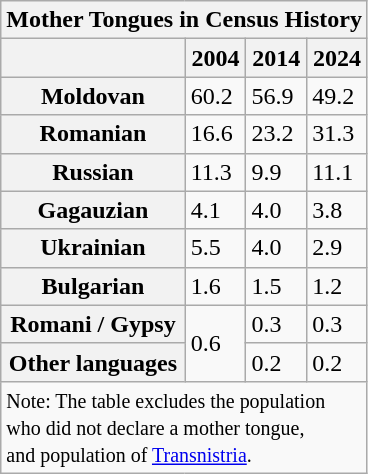<table class="wikitable">
<tr>
<th colspan="4">Mother Tongues in Census History</th>
</tr>
<tr>
<th></th>
<th>2004</th>
<th>2014</th>
<th>2024</th>
</tr>
<tr>
<th>Moldovan</th>
<td>60.2</td>
<td>56.9</td>
<td>49.2</td>
</tr>
<tr>
<th>Romanian</th>
<td>16.6</td>
<td>23.2</td>
<td>31.3</td>
</tr>
<tr>
<th>Russian</th>
<td>11.3</td>
<td>9.9</td>
<td>11.1</td>
</tr>
<tr>
<th>Gagauzian</th>
<td>4.1</td>
<td>4.0</td>
<td>3.8</td>
</tr>
<tr>
<th>Ukrainian</th>
<td>5.5</td>
<td>4.0</td>
<td>2.9</td>
</tr>
<tr>
<th>Bulgarian</th>
<td>1.6</td>
<td>1.5</td>
<td>1.2</td>
</tr>
<tr>
<th>Romani / Gypsy</th>
<td rowspan="2">0.6</td>
<td>0.3</td>
<td>0.3</td>
</tr>
<tr>
<th>Other languages</th>
<td>0.2</td>
<td>0.2</td>
</tr>
<tr>
<td colspan="4"><small>Note: The table excludes the population</small><br><small>who did not declare a mother tongue,</small><br><small>and population of <a href='#'>Transnistria</a>.</small></td>
</tr>
</table>
